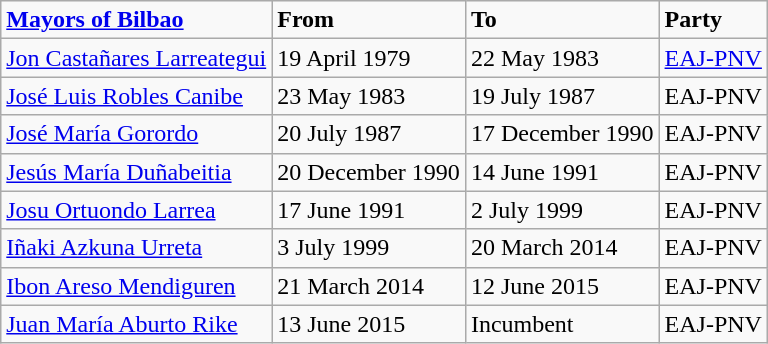<table class="wikitable">
<tr>
<td><strong><a href='#'>Mayors of Bilbao</a></strong></td>
<td><strong>From</strong></td>
<td><strong>To</strong></td>
<td><strong>Party</strong></td>
</tr>
<tr>
<td><a href='#'>Jon Castañares Larreategui</a></td>
<td>19 April 1979</td>
<td>22 May 1983</td>
<td><a href='#'>EAJ-PNV</a></td>
</tr>
<tr>
<td><a href='#'>José Luis Robles Canibe</a></td>
<td>23 May 1983</td>
<td>19 July 1987</td>
<td>EAJ-PNV</td>
</tr>
<tr>
<td><a href='#'>José María Gorordo</a></td>
<td>20 July 1987</td>
<td>17 December 1990</td>
<td>EAJ-PNV</td>
</tr>
<tr>
<td><a href='#'>Jesús María Duñabeitia</a></td>
<td>20 December 1990</td>
<td>14 June 1991</td>
<td>EAJ-PNV</td>
</tr>
<tr>
<td><a href='#'>Josu Ortuondo Larrea</a></td>
<td>17 June 1991</td>
<td>2 July 1999</td>
<td>EAJ-PNV</td>
</tr>
<tr>
<td><a href='#'>Iñaki Azkuna Urreta</a></td>
<td>3 July 1999</td>
<td>20 March 2014</td>
<td>EAJ-PNV</td>
</tr>
<tr>
<td><a href='#'>Ibon Areso Mendiguren</a></td>
<td>21 March 2014</td>
<td>12 June 2015</td>
<td>EAJ-PNV</td>
</tr>
<tr>
<td><a href='#'>Juan María Aburto Rike</a></td>
<td>13 June 2015</td>
<td>Incumbent</td>
<td>EAJ-PNV</td>
</tr>
</table>
